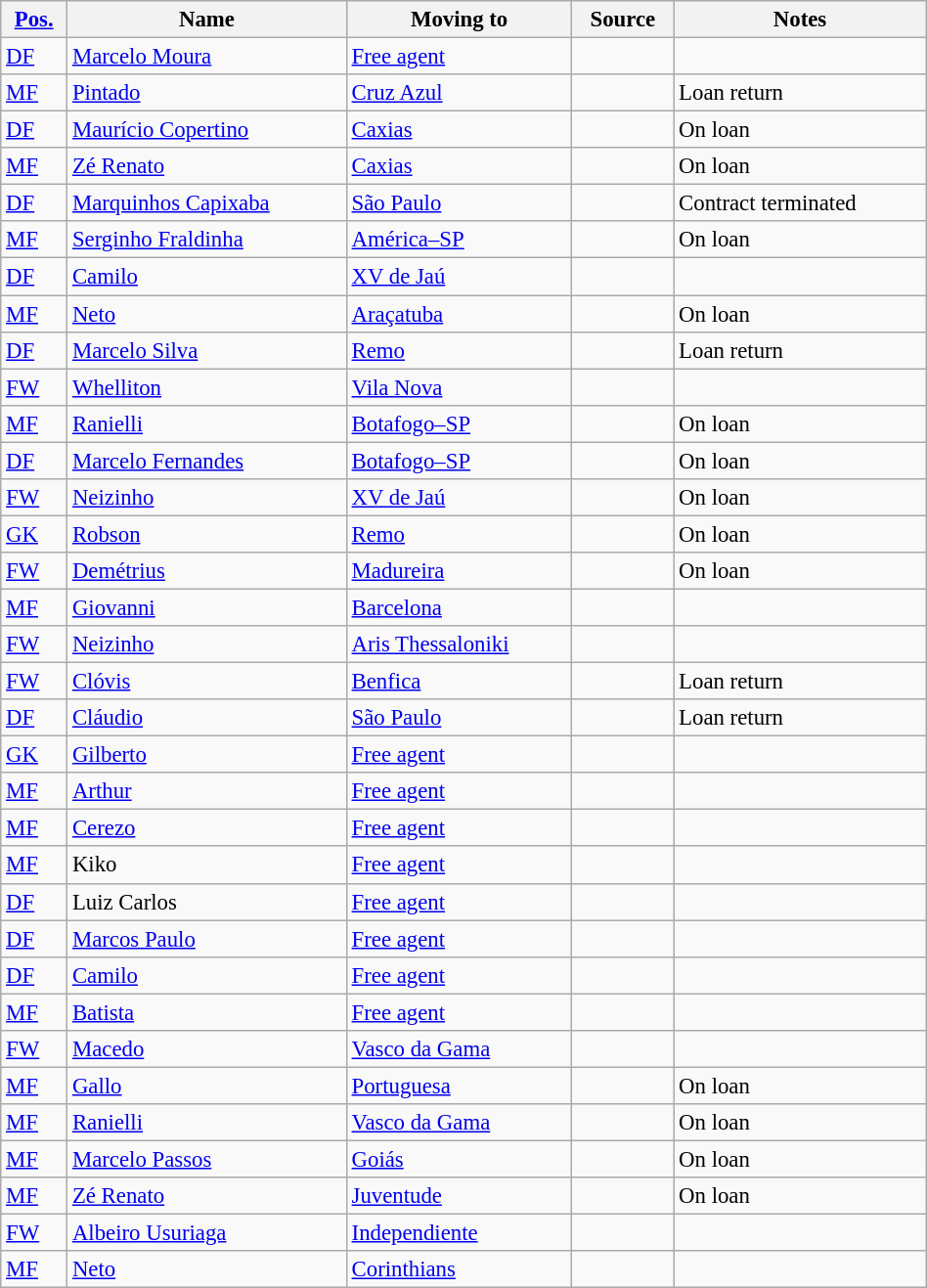<table class="wikitable sortable" style="width:50%; text-align:center; font-size:95%; text-align:left;">
<tr>
<th><a href='#'>Pos.</a></th>
<th>Name</th>
<th>Moving to</th>
<th>Source</th>
<th>Notes</th>
</tr>
<tr>
<td><a href='#'>DF</a></td>
<td style="text-align:left;"> <a href='#'>Marcelo Moura</a></td>
<td style="text-align:left;"><a href='#'>Free agent</a></td>
<td></td>
<td></td>
</tr>
<tr>
<td><a href='#'>MF</a></td>
<td style="text-align:left;"> <a href='#'>Pintado</a></td>
<td style="text-align:left;"> <a href='#'>Cruz Azul</a></td>
<td></td>
<td>Loan return</td>
</tr>
<tr>
<td><a href='#'>DF</a></td>
<td style="text-align:left;"> <a href='#'>Maurício Copertino</a></td>
<td style="text-align:left;"><a href='#'>Caxias</a></td>
<td></td>
<td>On loan</td>
</tr>
<tr>
<td><a href='#'>MF</a></td>
<td style="text-align:left;"> <a href='#'>Zé Renato</a></td>
<td style="text-align:left;"><a href='#'>Caxias</a></td>
<td></td>
<td>On loan</td>
</tr>
<tr>
<td><a href='#'>DF</a></td>
<td style="text-align:left;"> <a href='#'>Marquinhos Capixaba</a></td>
<td style="text-align:left;"><a href='#'>São Paulo</a></td>
<td></td>
<td>Contract terminated</td>
</tr>
<tr>
<td><a href='#'>MF</a></td>
<td style="text-align:left;"> <a href='#'>Serginho Fraldinha</a></td>
<td style="text-align:left;"><a href='#'>América–SP</a></td>
<td></td>
<td>On loan</td>
</tr>
<tr>
<td><a href='#'>DF</a></td>
<td style="text-align:left;"> <a href='#'>Camilo</a></td>
<td style="text-align:left;"><a href='#'>XV de Jaú</a></td>
<td></td>
<td></td>
</tr>
<tr>
<td><a href='#'>MF</a></td>
<td style="text-align:left;"> <a href='#'>Neto</a></td>
<td style="text-align:left;"><a href='#'>Araçatuba</a></td>
<td></td>
<td>On loan</td>
</tr>
<tr>
<td><a href='#'>DF</a></td>
<td style="text-align:left;"> <a href='#'>Marcelo Silva</a></td>
<td style="text-align:left;"><a href='#'>Remo</a></td>
<td></td>
<td>Loan return</td>
</tr>
<tr>
<td><a href='#'>FW</a></td>
<td style="text-align:left;"> <a href='#'>Whelliton</a></td>
<td style="text-align:left;"><a href='#'>Vila Nova</a></td>
<td></td>
<td></td>
</tr>
<tr>
<td><a href='#'>MF</a></td>
<td style="text-align:left;"> <a href='#'>Ranielli</a></td>
<td style="text-align:left;"><a href='#'>Botafogo–SP</a></td>
<td></td>
<td>On loan</td>
</tr>
<tr>
<td><a href='#'>DF</a></td>
<td style="text-align:left;"> <a href='#'>Marcelo Fernandes</a></td>
<td style="text-align:left;"><a href='#'>Botafogo–SP</a></td>
<td></td>
<td>On loan</td>
</tr>
<tr>
<td><a href='#'>FW</a></td>
<td style="text-align:left;"> <a href='#'>Neizinho</a></td>
<td style="text-align:left;"><a href='#'>XV de Jaú</a></td>
<td></td>
<td>On loan</td>
</tr>
<tr>
<td><a href='#'>GK</a></td>
<td style="text-align:left;"> <a href='#'>Robson</a></td>
<td style="text-align:left;"><a href='#'>Remo</a></td>
<td></td>
<td>On loan</td>
</tr>
<tr>
<td><a href='#'>FW</a></td>
<td style="text-align:left;"> <a href='#'>Demétrius</a></td>
<td style="text-align:left;"><a href='#'>Madureira</a></td>
<td></td>
<td>On loan</td>
</tr>
<tr>
<td><a href='#'>MF</a></td>
<td style="text-align:left;"> <a href='#'>Giovanni</a></td>
<td style="text-align:left;"> <a href='#'>Barcelona</a></td>
<td></td>
<td></td>
</tr>
<tr>
<td><a href='#'>FW</a></td>
<td style="text-align:left;"> <a href='#'>Neizinho</a></td>
<td style="text-align:left;"> <a href='#'>Aris Thessaloniki</a></td>
<td></td>
<td></td>
</tr>
<tr>
<td><a href='#'>FW</a></td>
<td style="text-align:left;"> <a href='#'>Clóvis</a></td>
<td style="text-align:left;"> <a href='#'>Benfica</a></td>
<td></td>
<td>Loan return</td>
</tr>
<tr>
<td><a href='#'>DF</a></td>
<td style="text-align:left;"> <a href='#'>Cláudio</a></td>
<td style="text-align:left;"><a href='#'>São Paulo</a></td>
<td></td>
<td>Loan return</td>
</tr>
<tr>
<td><a href='#'>GK</a></td>
<td style="text-align:left;"> <a href='#'>Gilberto</a></td>
<td style="text-align:left;"><a href='#'>Free agent</a></td>
<td></td>
<td></td>
</tr>
<tr>
<td><a href='#'>MF</a></td>
<td style="text-align:left;"> <a href='#'>Arthur</a></td>
<td style="text-align:left;"><a href='#'>Free agent</a></td>
<td></td>
<td></td>
</tr>
<tr>
<td><a href='#'>MF</a></td>
<td style="text-align:left;"> <a href='#'>Cerezo</a></td>
<td style="text-align:left;"><a href='#'>Free agent</a></td>
<td></td>
<td></td>
</tr>
<tr>
<td><a href='#'>MF</a></td>
<td style="text-align:left;"> Kiko</td>
<td style="text-align:left;"><a href='#'>Free agent</a></td>
<td></td>
<td></td>
</tr>
<tr>
<td><a href='#'>DF</a></td>
<td style="text-align:left;"> Luiz Carlos</td>
<td style="text-align:left;"><a href='#'>Free agent</a></td>
<td></td>
<td></td>
</tr>
<tr>
<td><a href='#'>DF</a></td>
<td style="text-align:left;"> <a href='#'>Marcos Paulo</a></td>
<td style="text-align:left;"><a href='#'>Free agent</a></td>
<td></td>
<td></td>
</tr>
<tr>
<td><a href='#'>DF</a></td>
<td style="text-align:left;"> <a href='#'>Camilo</a></td>
<td style="text-align:left;"><a href='#'>Free agent</a></td>
<td></td>
<td></td>
</tr>
<tr>
<td><a href='#'>MF</a></td>
<td style="text-align:left;"> <a href='#'>Batista</a></td>
<td style="text-align:left;"><a href='#'>Free agent</a></td>
<td></td>
<td></td>
</tr>
<tr>
<td><a href='#'>FW</a></td>
<td style="text-align:left;"> <a href='#'>Macedo</a></td>
<td style="text-align:left;"><a href='#'>Vasco da Gama</a></td>
<td></td>
<td></td>
</tr>
<tr>
<td><a href='#'>MF</a></td>
<td style="text-align:left;"> <a href='#'>Gallo</a></td>
<td style="text-align:left;"><a href='#'>Portuguesa</a></td>
<td></td>
<td>On loan</td>
</tr>
<tr>
<td><a href='#'>MF</a></td>
<td style="text-align:left;"> <a href='#'>Ranielli</a></td>
<td style="text-align:left;"><a href='#'>Vasco da Gama</a></td>
<td></td>
<td>On loan</td>
</tr>
<tr>
<td><a href='#'>MF</a></td>
<td style="text-align:left;"> <a href='#'>Marcelo Passos</a></td>
<td style="text-align:left;"><a href='#'>Goiás</a></td>
<td></td>
<td>On loan</td>
</tr>
<tr>
<td><a href='#'>MF</a></td>
<td style="text-align:left;"> <a href='#'>Zé Renato</a></td>
<td style="text-align:left;"><a href='#'>Juventude</a></td>
<td></td>
<td>On loan</td>
</tr>
<tr>
<td><a href='#'>FW</a></td>
<td style="text-align:left;"> <a href='#'>Albeiro Usuriaga</a></td>
<td style="text-align:left;"> <a href='#'>Independiente</a></td>
<td></td>
<td></td>
</tr>
<tr>
<td><a href='#'>MF</a></td>
<td style="text-align:left;"> <a href='#'>Neto</a></td>
<td style="text-align:left;"><a href='#'>Corinthians</a></td>
<td></td>
<td></td>
</tr>
</table>
